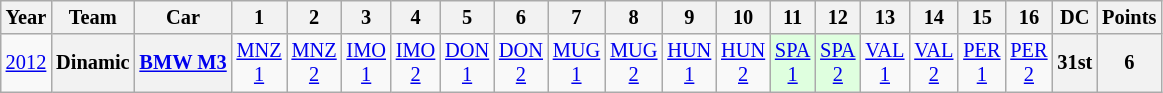<table class="wikitable" style="text-align:center; font-size:85%">
<tr>
<th>Year</th>
<th>Team</th>
<th>Car</th>
<th>1</th>
<th>2</th>
<th>3</th>
<th>4</th>
<th>5</th>
<th>6</th>
<th>7</th>
<th>8</th>
<th>9</th>
<th>10</th>
<th>11</th>
<th>12</th>
<th>13</th>
<th>14</th>
<th>15</th>
<th>16</th>
<th>DC</th>
<th>Points</th>
</tr>
<tr>
<td><a href='#'>2012</a></td>
<th>Dinamic</th>
<th nowrap><a href='#'>BMW M3</a></th>
<td><a href='#'>MNZ<br>1</a></td>
<td><a href='#'>MNZ<br>2</a></td>
<td><a href='#'>IMO<br>1</a></td>
<td><a href='#'>IMO<br>2</a></td>
<td><a href='#'>DON<br>1</a></td>
<td><a href='#'>DON<br>2</a></td>
<td><a href='#'>MUG<br>1</a></td>
<td><a href='#'>MUG<br>2</a></td>
<td><a href='#'>HUN<br>1</a></td>
<td><a href='#'>HUN<br>2</a></td>
<td style="background:#DFFFDF;"><a href='#'>SPA<br>1</a><br></td>
<td style="background:#DFFFDF;"><a href='#'>SPA<br>2</a><br></td>
<td><a href='#'>VAL<br>1</a></td>
<td><a href='#'>VAL<br>2</a></td>
<td><a href='#'>PER<br>1</a></td>
<td><a href='#'>PER<br>2</a></td>
<th>31st</th>
<th>6</th>
</tr>
</table>
